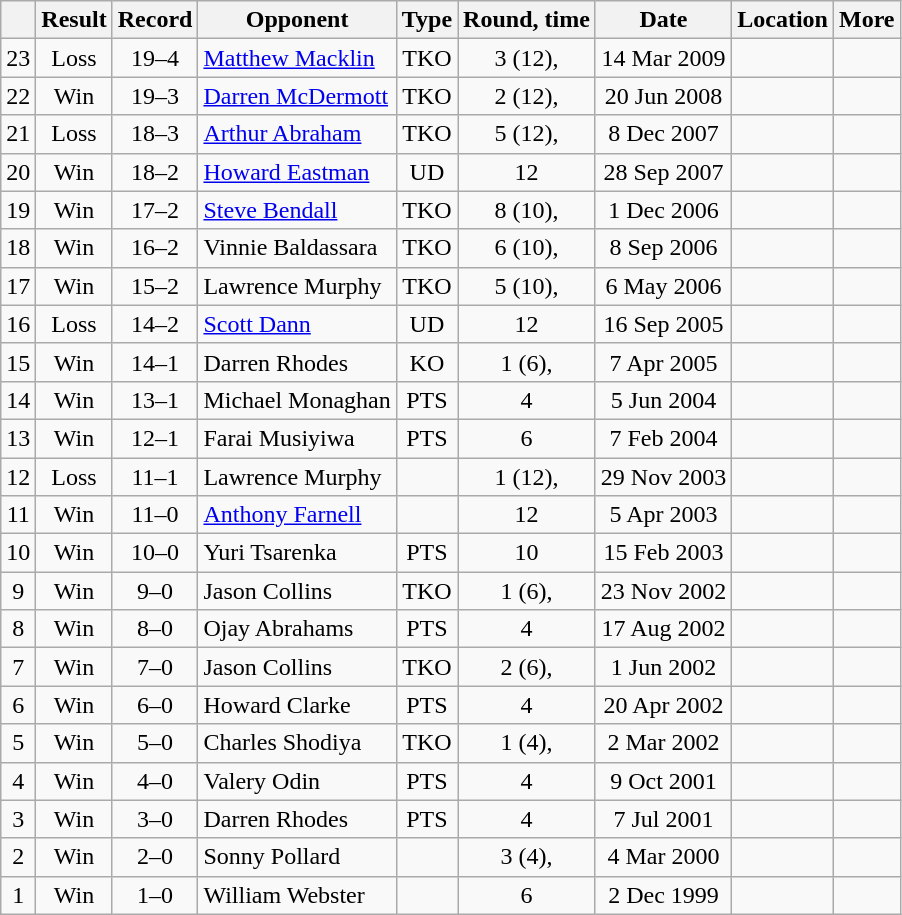<table class="wikitable" style="text-align:center">
<tr>
<th></th>
<th>Result</th>
<th>Record</th>
<th>Opponent</th>
<th>Type</th>
<th>Round, time</th>
<th>Date</th>
<th>Location</th>
<th>More</th>
</tr>
<tr>
<td>23</td>
<td>Loss</td>
<td>19–4</td>
<td style="text-align:left;"> <a href='#'>Matthew Macklin</a></td>
<td>TKO</td>
<td>3 (12), </td>
<td>14 Mar 2009</td>
<td style="text-align:left;"> </td>
<td align=left></td>
</tr>
<tr>
<td>22</td>
<td>Win</td>
<td>19–3</td>
<td style="text-align:left;"> <a href='#'>Darren McDermott</a></td>
<td>TKO</td>
<td>2 (12), </td>
<td>20 Jun 2008</td>
<td style="text-align:left;"> </td>
<td align=left></td>
</tr>
<tr>
<td>21</td>
<td>Loss</td>
<td>18–3</td>
<td style="text-align:left;"> <a href='#'>Arthur Abraham</a></td>
<td>TKO</td>
<td>5 (12), </td>
<td>8 Dec 2007</td>
<td style="text-align:left;"> </td>
<td align=left></td>
</tr>
<tr>
<td>20</td>
<td>Win</td>
<td>18–2</td>
<td style="text-align:left;"> <a href='#'>Howard Eastman</a></td>
<td>UD</td>
<td>12</td>
<td>28 Sep 2007</td>
<td style="text-align:left;"> </td>
<td align=left></td>
</tr>
<tr>
<td>19</td>
<td>Win</td>
<td>17–2</td>
<td style="text-align:left;"> <a href='#'>Steve Bendall</a></td>
<td>TKO</td>
<td>8 (10), </td>
<td>1 Dec 2006</td>
<td style="text-align:left;"> </td>
<td align=left></td>
</tr>
<tr>
<td>18</td>
<td>Win</td>
<td>16–2</td>
<td style="text-align:left;"> Vinnie Baldassara</td>
<td>TKO</td>
<td>6 (10), </td>
<td>8 Sep 2006</td>
<td style="text-align:left;"> </td>
<td align=left></td>
</tr>
<tr>
<td>17</td>
<td>Win</td>
<td>15–2</td>
<td style="text-align:left;"> Lawrence Murphy</td>
<td>TKO</td>
<td>5 (10), </td>
<td>6 May 2006</td>
<td style="text-align:left;"> </td>
<td></td>
</tr>
<tr>
<td>16</td>
<td>Loss</td>
<td>14–2</td>
<td style="text-align:left;"> <a href='#'>Scott Dann</a></td>
<td>UD</td>
<td>12</td>
<td>16 Sep 2005</td>
<td style="text-align:left;"> </td>
<td align=left></td>
</tr>
<tr>
<td>15</td>
<td>Win</td>
<td>14–1</td>
<td style="text-align:left;"> Darren Rhodes</td>
<td>KO</td>
<td>1 (6), </td>
<td>7 Apr 2005</td>
<td style="text-align:left;"> </td>
<td></td>
</tr>
<tr>
<td>14</td>
<td>Win</td>
<td>13–1</td>
<td style="text-align:left;"> Michael Monaghan</td>
<td>PTS</td>
<td>4</td>
<td>5 Jun 2004</td>
<td style="text-align:left;"> </td>
<td></td>
</tr>
<tr>
<td>13</td>
<td>Win</td>
<td>12–1</td>
<td style="text-align:left;"> Farai Musiyiwa</td>
<td>PTS</td>
<td>6</td>
<td>7 Feb 2004</td>
<td style="text-align:left;"> </td>
<td></td>
</tr>
<tr>
<td>12</td>
<td>Loss</td>
<td>11–1</td>
<td style="text-align:left;"> Lawrence Murphy</td>
<td></td>
<td>1 (12), </td>
<td>29 Nov 2003</td>
<td style="text-align:left;"> </td>
<td align=left></td>
</tr>
<tr>
<td>11</td>
<td>Win</td>
<td>11–0</td>
<td style="text-align:left;"> <a href='#'>Anthony Farnell</a></td>
<td></td>
<td>12</td>
<td>5 Apr 2003</td>
<td style="text-align:left;"> </td>
<td align=left></td>
</tr>
<tr>
<td>10</td>
<td>Win</td>
<td>10–0</td>
<td style="text-align:left;"> Yuri Tsarenka</td>
<td>PTS</td>
<td>10</td>
<td>15 Feb 2003</td>
<td style="text-align:left;"> </td>
<td></td>
</tr>
<tr>
<td>9</td>
<td>Win</td>
<td>9–0</td>
<td style="text-align:left;"> Jason Collins</td>
<td>TKO</td>
<td>1 (6), </td>
<td>23 Nov 2002</td>
<td style="text-align:left;"> </td>
<td></td>
</tr>
<tr>
<td>8</td>
<td>Win</td>
<td>8–0</td>
<td style="text-align:left;"> Ojay Abrahams</td>
<td>PTS</td>
<td>4</td>
<td>17 Aug 2002</td>
<td style="text-align:left;"> </td>
<td></td>
</tr>
<tr>
<td>7</td>
<td>Win</td>
<td>7–0</td>
<td style="text-align:left;"> Jason Collins</td>
<td>TKO</td>
<td>2 (6), </td>
<td>1 Jun 2002</td>
<td style="text-align:left;"> </td>
<td></td>
</tr>
<tr>
<td>6</td>
<td>Win</td>
<td>6–0</td>
<td style="text-align:left;"> Howard Clarke</td>
<td>PTS</td>
<td>4</td>
<td>20 Apr 2002</td>
<td style="text-align:left;"> </td>
<td></td>
</tr>
<tr>
<td>5</td>
<td>Win</td>
<td>5–0</td>
<td style="text-align:left;"> Charles Shodiya</td>
<td>TKO</td>
<td>1 (4), </td>
<td>2 Mar 2002</td>
<td style="text-align:left;"> </td>
<td></td>
</tr>
<tr>
<td>4</td>
<td>Win</td>
<td>4–0</td>
<td style="text-align:left;"> Valery Odin</td>
<td>PTS</td>
<td>4</td>
<td>9 Oct 2001</td>
<td style="text-align:left;"> </td>
<td></td>
</tr>
<tr>
<td>3</td>
<td>Win</td>
<td>3–0</td>
<td style="text-align:left;"> Darren Rhodes</td>
<td>PTS</td>
<td>4</td>
<td>7 Jul 2001</td>
<td style="text-align:left;"> </td>
<td></td>
</tr>
<tr>
<td>2</td>
<td>Win</td>
<td>2–0</td>
<td style="text-align:left;"> Sonny Pollard</td>
<td></td>
<td>3 (4), </td>
<td>4 Mar 2000</td>
<td style="text-align:left;"> </td>
<td></td>
</tr>
<tr>
<td>1</td>
<td>Win</td>
<td>1–0</td>
<td style="text-align:left;"> William Webster</td>
<td></td>
<td>6</td>
<td>2 Dec 1999</td>
<td style="text-align:left;"> </td>
<td></td>
</tr>
</table>
